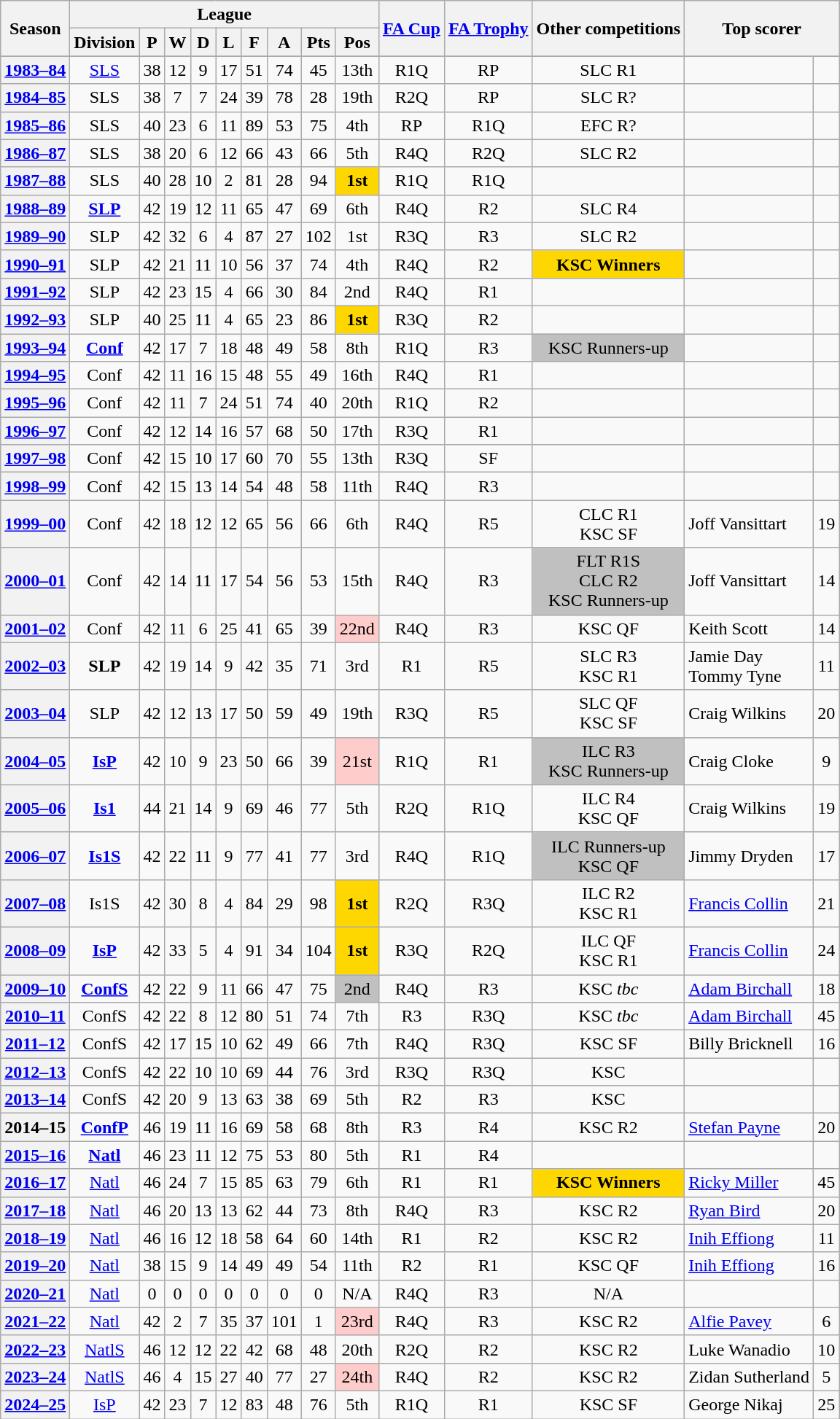<table class="wikitable" style="text-align: center">
<tr>
<th rowspan=2>Season</th>
<th colspan=9>League</th>
<th rowspan=2><a href='#'>FA Cup</a></th>
<th rowspan=2><a href='#'>FA Trophy</a></th>
<th rowspan=2>Other competitions</th>
<th rowspan=2 colspan=2>Top scorer</th>
</tr>
<tr>
<th>Division</th>
<th>P</th>
<th>W</th>
<th>D</th>
<th>L</th>
<th>F</th>
<th>A</th>
<th>Pts</th>
<th>Pos</th>
</tr>
<tr>
</tr>
<tr>
<th><a href='#'>1983–84</a></th>
<td><a href='#'>SLS</a></td>
<td>38</td>
<td>12</td>
<td>9</td>
<td>17</td>
<td>51</td>
<td>74</td>
<td>45</td>
<td>13th</td>
<td>R1Q</td>
<td>RP</td>
<td>SLC R1</td>
<td align=left></td>
<td></td>
</tr>
<tr>
<th><a href='#'>1984–85</a></th>
<td>SLS</td>
<td>38</td>
<td>7</td>
<td>7</td>
<td>24</td>
<td>39</td>
<td>78</td>
<td>28</td>
<td>19th</td>
<td>R2Q</td>
<td>RP</td>
<td>SLC R?</td>
<td align=left></td>
<td></td>
</tr>
<tr>
<th><a href='#'>1985–86</a></th>
<td>SLS</td>
<td>40</td>
<td>23</td>
<td>6</td>
<td>11</td>
<td>89</td>
<td>53</td>
<td>75</td>
<td>4th</td>
<td>RP</td>
<td>R1Q</td>
<td>EFC R?</td>
<td align=left></td>
<td></td>
</tr>
<tr>
<th><a href='#'>1986–87</a></th>
<td>SLS</td>
<td>38</td>
<td>20</td>
<td>6</td>
<td>12</td>
<td>66</td>
<td>43</td>
<td>66</td>
<td>5th</td>
<td>R4Q</td>
<td>R2Q</td>
<td>SLC R2</td>
<td align=left></td>
<td></td>
</tr>
<tr>
<th><a href='#'>1987–88</a></th>
<td>SLS</td>
<td>40</td>
<td>28</td>
<td>10</td>
<td>2</td>
<td>81</td>
<td>28</td>
<td>94</td>
<td bgcolor=gold><strong>1st</strong></td>
<td>R1Q</td>
<td>R1Q</td>
<td></td>
<td align=left></td>
<td></td>
</tr>
<tr>
<th><a href='#'>1988–89</a></th>
<td><strong><a href='#'>SLP</a></strong></td>
<td>42</td>
<td>19</td>
<td>12</td>
<td>11</td>
<td>65</td>
<td>47</td>
<td>69</td>
<td>6th</td>
<td>R4Q</td>
<td>R2</td>
<td>SLC R4</td>
<td align=left></td>
<td></td>
</tr>
<tr>
<th><a href='#'>1989–90</a></th>
<td>SLP</td>
<td>42</td>
<td>32</td>
<td>6</td>
<td>4</td>
<td>87</td>
<td>27</td>
<td>102</td>
<td>1st</td>
<td>R3Q</td>
<td>R3</td>
<td>SLC R2</td>
<td align=left></td>
<td></td>
</tr>
<tr>
<th><a href='#'>1990–91</a></th>
<td>SLP</td>
<td>42</td>
<td>21</td>
<td>11</td>
<td>10</td>
<td>56</td>
<td>37</td>
<td>74</td>
<td>4th</td>
<td>R4Q</td>
<td>R2</td>
<td bgcolor=gold><strong>KSC Winners</strong></td>
<td align=left></td>
<td></td>
</tr>
<tr>
<th><a href='#'>1991–92</a></th>
<td>SLP</td>
<td>42</td>
<td>23</td>
<td>15</td>
<td>4</td>
<td>66</td>
<td>30</td>
<td>84</td>
<td>2nd</td>
<td>R4Q</td>
<td>R1</td>
<td></td>
<td align=left></td>
<td></td>
</tr>
<tr>
<th><a href='#'>1992–93</a></th>
<td>SLP</td>
<td>40</td>
<td>25</td>
<td>11</td>
<td>4</td>
<td>65</td>
<td>23</td>
<td>86</td>
<td bgcolor=gold><strong>1st</strong></td>
<td>R3Q</td>
<td>R2</td>
<td></td>
<td align=left></td>
<td></td>
</tr>
<tr>
<th><a href='#'>1993–94</a></th>
<td><strong><a href='#'>Conf</a></strong></td>
<td>42</td>
<td>17</td>
<td>7</td>
<td>18</td>
<td>48</td>
<td>49</td>
<td>58</td>
<td>8th</td>
<td>R1Q</td>
<td>R3</td>
<td bgcolor=silver>KSC Runners-up</td>
<td align=left></td>
<td></td>
</tr>
<tr>
<th><a href='#'>1994–95</a></th>
<td>Conf</td>
<td>42</td>
<td>11</td>
<td>16</td>
<td>15</td>
<td>48</td>
<td>55</td>
<td>49</td>
<td>16th</td>
<td>R4Q</td>
<td>R1</td>
<td></td>
<td align=left></td>
<td></td>
</tr>
<tr>
<th><a href='#'>1995–96</a></th>
<td>Conf</td>
<td>42</td>
<td>11</td>
<td>7</td>
<td>24</td>
<td>51</td>
<td>74</td>
<td>40</td>
<td>20th</td>
<td>R1Q</td>
<td>R2</td>
<td></td>
<td align=left></td>
<td></td>
</tr>
<tr>
<th><a href='#'>1996–97</a></th>
<td>Conf</td>
<td>42</td>
<td>12</td>
<td>14</td>
<td>16</td>
<td>57</td>
<td>68</td>
<td>50</td>
<td>17th</td>
<td>R3Q</td>
<td>R1</td>
<td></td>
<td align=left></td>
<td></td>
</tr>
<tr>
<th><a href='#'>1997–98</a></th>
<td>Conf</td>
<td>42</td>
<td>15</td>
<td>10</td>
<td>17</td>
<td>60</td>
<td>70</td>
<td>55</td>
<td>13th</td>
<td>R3Q</td>
<td>SF</td>
<td></td>
<td align=left></td>
<td></td>
</tr>
<tr>
<th><a href='#'>1998–99</a></th>
<td>Conf</td>
<td>42</td>
<td>15</td>
<td>13</td>
<td>14</td>
<td>54</td>
<td>48</td>
<td>58</td>
<td>11th</td>
<td>R4Q</td>
<td>R3</td>
<td></td>
<td align=left></td>
<td></td>
</tr>
<tr>
<th><a href='#'>1999–00</a></th>
<td>Conf</td>
<td>42</td>
<td>18</td>
<td>12</td>
<td>12</td>
<td>65</td>
<td>56</td>
<td>66</td>
<td>6th</td>
<td>R4Q</td>
<td>R5</td>
<td>CLC R1<br>KSC SF</td>
<td align=left>Joff Vansittart</td>
<td>19</td>
</tr>
<tr>
<th><a href='#'>2000–01</a></th>
<td>Conf</td>
<td>42</td>
<td>14</td>
<td>11</td>
<td>17</td>
<td>54</td>
<td>56</td>
<td>53</td>
<td>15th</td>
<td>R4Q</td>
<td>R3</td>
<td bgcolor=silver>FLT R1S<br>CLC R2<br>KSC Runners-up</td>
<td align=left>Joff Vansittart</td>
<td>14</td>
</tr>
<tr>
<th><a href='#'>2001–02</a></th>
<td>Conf</td>
<td>42</td>
<td>11</td>
<td>6</td>
<td>25</td>
<td>41</td>
<td>65</td>
<td>39</td>
<td bgcolor="#ffcccc">22nd</td>
<td>R4Q</td>
<td>R3</td>
<td>KSC QF</td>
<td align=left>Keith Scott</td>
<td>14</td>
</tr>
<tr>
<th><a href='#'>2002–03</a></th>
<td><strong>SLP</strong></td>
<td>42</td>
<td>19</td>
<td>14</td>
<td>9</td>
<td>42</td>
<td>35</td>
<td>71</td>
<td>3rd</td>
<td>R1</td>
<td>R5</td>
<td>SLC R3<br>KSC R1</td>
<td align=left>Jamie Day<br>Tommy Tyne</td>
<td>11</td>
</tr>
<tr>
<th><a href='#'>2003–04</a></th>
<td>SLP</td>
<td>42</td>
<td>12</td>
<td>13</td>
<td>17</td>
<td>50</td>
<td>59</td>
<td>49</td>
<td>19th</td>
<td>R3Q</td>
<td>R5</td>
<td>SLC QF<br>KSC SF</td>
<td align=left>Craig Wilkins</td>
<td>20</td>
</tr>
<tr>
<th><a href='#'>2004–05</a></th>
<td><strong><a href='#'>IsP</a></strong></td>
<td>42</td>
<td>10</td>
<td>9</td>
<td>23</td>
<td>50</td>
<td>66</td>
<td>39</td>
<td bgcolor="#ffcccc">21st</td>
<td>R1Q</td>
<td>R1</td>
<td bgcolor=silver>ILC R3<br>KSC Runners-up</td>
<td align=left>Craig Cloke</td>
<td>9</td>
</tr>
<tr>
<th><a href='#'>2005–06</a></th>
<td><strong><a href='#'>Is1</a></strong></td>
<td>44</td>
<td>21</td>
<td>14</td>
<td>9</td>
<td>69</td>
<td>46</td>
<td>77</td>
<td>5th</td>
<td>R2Q</td>
<td>R1Q</td>
<td>ILC R4<br>KSC QF</td>
<td align=left>Craig Wilkins</td>
<td>19</td>
</tr>
<tr>
<th><a href='#'>2006–07</a></th>
<td><strong><a href='#'>Is1S</a></strong></td>
<td>42</td>
<td>22</td>
<td>11</td>
<td>9</td>
<td>77</td>
<td>41</td>
<td>77</td>
<td>3rd</td>
<td>R4Q</td>
<td>R1Q</td>
<td bgcolor=silver>ILC Runners-up<br>KSC QF</td>
<td align=left>Jimmy Dryden</td>
<td>17</td>
</tr>
<tr>
<th><a href='#'>2007–08</a></th>
<td>Is1S</td>
<td>42</td>
<td>30</td>
<td>8</td>
<td>4</td>
<td>84</td>
<td>29</td>
<td>98</td>
<td bgcolor="gold"><strong>1st</strong></td>
<td>R2Q</td>
<td>R3Q</td>
<td>ILC R2<br>KSC R1</td>
<td align=left><a href='#'>Francis Collin</a></td>
<td>21</td>
</tr>
<tr>
<th><a href='#'>2008–09</a></th>
<td><strong><a href='#'>IsP</a></strong></td>
<td>42</td>
<td>33</td>
<td>5</td>
<td>4</td>
<td>91</td>
<td>34</td>
<td>104</td>
<td bgcolor="gold"><strong>1st</strong></td>
<td>R3Q</td>
<td>R2Q</td>
<td>ILC QF<br>KSC R1</td>
<td align=left><a href='#'>Francis Collin</a></td>
<td>24</td>
</tr>
<tr>
<th><a href='#'>2009–10</a></th>
<td><strong><a href='#'>ConfS</a></strong></td>
<td>42</td>
<td>22</td>
<td>9</td>
<td>11</td>
<td>66</td>
<td>47</td>
<td>75</td>
<td bgcolor="silver">2nd</td>
<td>R4Q</td>
<td>R3</td>
<td>KSC <em>tbc</em></td>
<td align=left><a href='#'>Adam Birchall</a></td>
<td>18</td>
</tr>
<tr>
<th><a href='#'>2010–11</a></th>
<td>ConfS</td>
<td>42</td>
<td>22</td>
<td>8</td>
<td>12</td>
<td>80</td>
<td>51</td>
<td>74</td>
<td>7th</td>
<td>R3</td>
<td>R3Q</td>
<td>KSC <em>tbc</em></td>
<td align=left><a href='#'>Adam Birchall</a></td>
<td>45</td>
</tr>
<tr>
<th><a href='#'>2011–12</a></th>
<td>ConfS</td>
<td>42</td>
<td>17</td>
<td>15</td>
<td>10</td>
<td>62</td>
<td>49</td>
<td>66</td>
<td>7th</td>
<td>R4Q</td>
<td>R3Q</td>
<td>KSC SF</td>
<td align=left>Billy Bricknell</td>
<td>16</td>
</tr>
<tr>
<th><a href='#'>2012–13</a></th>
<td>ConfS</td>
<td>42</td>
<td>22</td>
<td>10</td>
<td>10</td>
<td>69</td>
<td>44</td>
<td>76</td>
<td>3rd</td>
<td>R3Q</td>
<td>R3Q</td>
<td>KSC</td>
<td align=left></td>
<td></td>
</tr>
<tr>
<th><a href='#'>2013–14</a></th>
<td>ConfS</td>
<td>42</td>
<td>20</td>
<td>9</td>
<td>13</td>
<td>63</td>
<td>38</td>
<td>69</td>
<td>5th</td>
<td>R2</td>
<td>R3</td>
<td>KSC</td>
<td align=left></td>
<td></td>
</tr>
<tr>
<th>2014–15</th>
<td><strong><a href='#'>ConfP</a></strong></td>
<td>46</td>
<td>19</td>
<td>11</td>
<td>16</td>
<td>69</td>
<td>58</td>
<td>68</td>
<td>8th</td>
<td>R3</td>
<td>R4</td>
<td>KSC R2</td>
<td align=left><a href='#'>Stefan Payne</a></td>
<td>20</td>
</tr>
<tr>
<th><a href='#'>2015–16</a></th>
<td><strong><a href='#'>Natl</a></strong></td>
<td>46</td>
<td>23</td>
<td>11</td>
<td>12</td>
<td>75</td>
<td>53</td>
<td>80</td>
<td>5th</td>
<td>R1</td>
<td>R4</td>
<td></td>
<td align=left></td>
<td></td>
</tr>
<tr>
<th><a href='#'>2016–17</a></th>
<td><a href='#'>Natl</a></td>
<td>46</td>
<td>24</td>
<td>7</td>
<td>15</td>
<td>85</td>
<td>63</td>
<td>79</td>
<td>6th</td>
<td>R1</td>
<td>R1</td>
<td bgcolor=gold><strong>KSC Winners</strong></td>
<td align=left><a href='#'>Ricky Miller</a></td>
<td>45</td>
</tr>
<tr>
<th><a href='#'>2017–18</a></th>
<td><a href='#'>Natl</a></td>
<td>46</td>
<td>20</td>
<td>13</td>
<td>13</td>
<td>62</td>
<td>44</td>
<td>73</td>
<td>8th</td>
<td>R4Q</td>
<td>R3</td>
<td>KSC R2</td>
<td align=left><a href='#'>Ryan Bird</a></td>
<td>20</td>
</tr>
<tr>
<th><a href='#'>2018–19</a></th>
<td><a href='#'>Natl</a></td>
<td>46</td>
<td>16</td>
<td>12</td>
<td>18</td>
<td>58</td>
<td>64</td>
<td>60</td>
<td>14th</td>
<td>R1</td>
<td>R2</td>
<td>KSC R2</td>
<td align=left><a href='#'>Inih Effiong</a></td>
<td>11</td>
</tr>
<tr>
<th><a href='#'>2019–20</a></th>
<td><a href='#'>Natl</a></td>
<td>38</td>
<td>15</td>
<td>9</td>
<td>14</td>
<td>49</td>
<td>49</td>
<td>54</td>
<td>11th</td>
<td>R2</td>
<td>R1</td>
<td>KSC QF</td>
<td align=left><a href='#'>Inih Effiong</a></td>
<td>16</td>
</tr>
<tr>
<th><a href='#'>2020–21</a></th>
<td><a href='#'>Natl</a></td>
<td>0</td>
<td>0</td>
<td>0</td>
<td>0</td>
<td>0</td>
<td>0</td>
<td>0</td>
<td>N/A</td>
<td>R4Q</td>
<td>R3</td>
<td>N/A</td>
<td align=left></td>
<td></td>
</tr>
<tr>
<th><a href='#'>2021–22</a></th>
<td><a href='#'>Natl</a></td>
<td>42</td>
<td>2</td>
<td>7</td>
<td>35</td>
<td>37</td>
<td>101</td>
<td>1</td>
<td bgcolor="#ffcccc">23rd</td>
<td>R4Q</td>
<td>R3</td>
<td>KSC R2</td>
<td align=left><a href='#'>Alfie Pavey</a></td>
<td>6</td>
</tr>
<tr>
<th><a href='#'>2022–23</a></th>
<td><a href='#'>NatlS</a></td>
<td>46</td>
<td>12</td>
<td>12</td>
<td>22</td>
<td>42</td>
<td>68</td>
<td>48</td>
<td>20th</td>
<td>R2Q</td>
<td>R2</td>
<td>KSC R2</td>
<td align=left>Luke Wanadio</td>
<td>10</td>
</tr>
<tr>
<th><a href='#'>2023–24</a></th>
<td><a href='#'>NatlS</a></td>
<td>46</td>
<td>4</td>
<td>15</td>
<td>27</td>
<td>40</td>
<td>77</td>
<td>27</td>
<td bgcolor="#ffcccc">24th</td>
<td>R4Q</td>
<td>R2</td>
<td>KSC R2</td>
<td align=left>Zidan Sutherland</td>
<td>5</td>
</tr>
<tr>
<th><a href='#'>2024–25</a></th>
<td><a href='#'>IsP</a></td>
<td>42</td>
<td>23</td>
<td>7</td>
<td>12</td>
<td>83</td>
<td>48</td>
<td>76</td>
<td>5th</td>
<td>R1Q</td>
<td>R1</td>
<td>KSC SF</td>
<td align=left>George Nikaj</td>
<td>25</td>
</tr>
</table>
